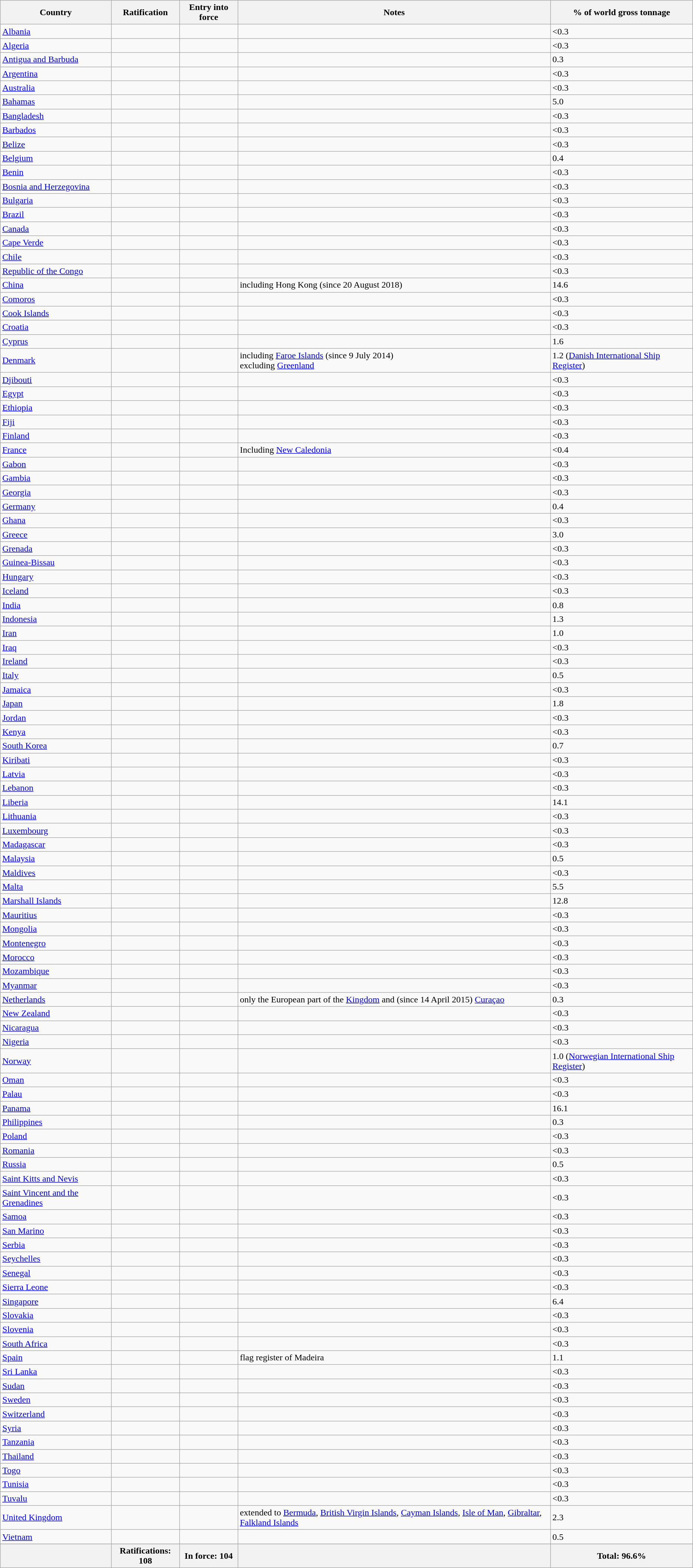<table class="wikitable sortable">
<tr>
<th>Country</th>
<th>Ratification</th>
<th>Entry into force</th>
<th>Notes</th>
<th>% of world gross tonnage</th>
</tr>
<tr>
<td><a href='#'>Albania</a></td>
<td></td>
<td></td>
<td></td>
<td><0.3</td>
</tr>
<tr>
<td><a href='#'>Algeria</a></td>
<td></td>
<td></td>
<td></td>
<td><0.3</td>
</tr>
<tr>
<td><a href='#'>Antigua and Barbuda</a></td>
<td></td>
<td></td>
<td></td>
<td>0.3</td>
</tr>
<tr>
<td><a href='#'>Argentina</a></td>
<td></td>
<td></td>
<td></td>
<td><0.3</td>
</tr>
<tr>
<td><a href='#'>Australia</a></td>
<td></td>
<td></td>
<td></td>
<td><0.3</td>
</tr>
<tr>
<td><a href='#'>Bahamas</a></td>
<td></td>
<td></td>
<td></td>
<td>5.0</td>
</tr>
<tr>
<td><a href='#'>Bangladesh</a></td>
<td></td>
<td></td>
<td></td>
<td><0.3</td>
</tr>
<tr>
<td><a href='#'>Barbados</a></td>
<td></td>
<td></td>
<td></td>
<td><0.3</td>
</tr>
<tr>
<td><a href='#'>Belize</a></td>
<td></td>
<td></td>
<td></td>
<td><0.3</td>
</tr>
<tr>
<td><a href='#'>Belgium</a></td>
<td></td>
<td></td>
<td></td>
<td>0.4</td>
</tr>
<tr>
<td><a href='#'>Benin</a></td>
<td></td>
<td></td>
<td></td>
<td><0.3</td>
</tr>
<tr>
<td><a href='#'>Bosnia and Herzegovina</a></td>
<td></td>
<td></td>
<td></td>
<td><0.3</td>
</tr>
<tr>
<td><a href='#'>Bulgaria</a></td>
<td></td>
<td></td>
<td></td>
<td><0.3</td>
</tr>
<tr>
<td><a href='#'>Brazil</a></td>
<td></td>
<td></td>
<td></td>
<td><0.3</td>
</tr>
<tr>
<td><a href='#'>Canada</a></td>
<td></td>
<td></td>
<td></td>
<td><0.3</td>
</tr>
<tr>
<td><a href='#'>Cape Verde</a></td>
<td></td>
<td></td>
<td></td>
<td><0.3</td>
</tr>
<tr>
<td><a href='#'>Chile</a></td>
<td></td>
<td></td>
<td></td>
<td><0.3</td>
</tr>
<tr>
<td><a href='#'>Republic of the Congo</a></td>
<td></td>
<td></td>
<td></td>
<td><0.3</td>
</tr>
<tr>
<td><a href='#'>China</a></td>
<td></td>
<td></td>
<td>including Hong Kong (since 20 August 2018)</td>
<td>14.6</td>
</tr>
<tr>
<td><a href='#'>Comoros</a></td>
<td></td>
<td><em></em></td>
<td></td>
<td><0.3</td>
</tr>
<tr>
<td><a href='#'>Cook Islands</a></td>
<td></td>
<td></td>
<td></td>
<td><0.3</td>
</tr>
<tr>
<td><a href='#'>Croatia</a></td>
<td></td>
<td></td>
<td></td>
<td><0.3</td>
</tr>
<tr>
<td><a href='#'>Cyprus</a></td>
<td></td>
<td></td>
<td></td>
<td>1.6</td>
</tr>
<tr>
<td><a href='#'>Denmark</a></td>
<td></td>
<td></td>
<td>including <a href='#'>Faroe Islands</a> (since 9 July 2014)<br>excluding <a href='#'>Greenland</a></td>
<td>1.2 (<a href='#'>Danish International Ship Register</a>)</td>
</tr>
<tr>
<td><a href='#'>Djibouti</a></td>
<td></td>
<td></td>
<td></td>
<td><0.3</td>
</tr>
<tr>
<td><a href='#'>Egypt</a></td>
<td></td>
<td><em></em></td>
<td></td>
<td><0.3</td>
</tr>
<tr>
<td><a href='#'>Ethiopia</a></td>
<td></td>
<td></td>
<td></td>
<td><0.3</td>
</tr>
<tr>
<td><a href='#'>Fiji</a></td>
<td></td>
<td></td>
<td></td>
<td><0.3</td>
</tr>
<tr>
<td><a href='#'>Finland</a></td>
<td></td>
<td></td>
<td></td>
<td><0.3</td>
</tr>
<tr>
<td><a href='#'>France</a></td>
<td></td>
<td></td>
<td>Including <a href='#'>New Caledonia</a></td>
<td><0.4</td>
</tr>
<tr>
<td><a href='#'>Gabon</a></td>
<td></td>
<td></td>
<td></td>
<td><0.3</td>
</tr>
<tr>
<td><a href='#'>Gambia</a></td>
<td></td>
<td></td>
<td></td>
<td><0.3</td>
</tr>
<tr>
<td><a href='#'>Georgia</a></td>
<td></td>
<td><em></em></td>
<td></td>
<td><0.3</td>
</tr>
<tr>
<td><a href='#'>Germany</a></td>
<td></td>
<td></td>
<td></td>
<td>0.4</td>
</tr>
<tr>
<td><a href='#'>Ghana</a></td>
<td></td>
<td></td>
<td></td>
<td><0.3</td>
</tr>
<tr>
<td><a href='#'>Greece</a></td>
<td></td>
<td></td>
<td></td>
<td>3.0</td>
</tr>
<tr>
<td><a href='#'>Grenada</a></td>
<td></td>
<td></td>
<td></td>
<td><0.3</td>
</tr>
<tr>
<td><a href='#'>Guinea-Bissau</a></td>
<td></td>
<td><em></em></td>
<td></td>
<td><0.3</td>
</tr>
<tr>
<td><a href='#'>Hungary</a></td>
<td></td>
<td></td>
<td></td>
<td><0.3</td>
</tr>
<tr>
<td><a href='#'>Iceland</a></td>
<td></td>
<td></td>
<td></td>
<td><0.3</td>
</tr>
<tr>
<td><a href='#'>India</a></td>
<td></td>
<td></td>
<td></td>
<td>0.8</td>
</tr>
<tr>
<td><a href='#'>Indonesia</a></td>
<td></td>
<td></td>
<td></td>
<td>1.3</td>
</tr>
<tr>
<td><a href='#'>Iran</a></td>
<td></td>
<td></td>
<td></td>
<td>1.0</td>
</tr>
<tr>
<td><a href='#'>Iraq</a></td>
<td></td>
<td><em></em></td>
<td></td>
<td><0.3</td>
</tr>
<tr>
<td><a href='#'>Ireland</a></td>
<td></td>
<td></td>
<td></td>
<td><0.3</td>
</tr>
<tr>
<td><a href='#'>Italy</a></td>
<td></td>
<td></td>
<td></td>
<td>0.5</td>
</tr>
<tr>
<td><a href='#'>Jamaica</a></td>
<td></td>
<td></td>
<td></td>
<td><0.3</td>
</tr>
<tr>
<td><a href='#'>Japan</a></td>
<td></td>
<td></td>
<td></td>
<td>1.8</td>
</tr>
<tr>
<td><a href='#'>Jordan</a></td>
<td></td>
<td></td>
<td></td>
<td><0.3</td>
</tr>
<tr>
<td><a href='#'>Kenya</a></td>
<td></td>
<td></td>
<td></td>
<td><0.3</td>
</tr>
<tr>
<td><a href='#'>South Korea</a></td>
<td></td>
<td></td>
<td></td>
<td>0.7</td>
</tr>
<tr>
<td><a href='#'>Kiribati</a></td>
<td></td>
<td></td>
<td></td>
<td><0.3</td>
</tr>
<tr>
<td><a href='#'>Latvia</a></td>
<td></td>
<td></td>
<td></td>
<td><0.3</td>
</tr>
<tr>
<td><a href='#'>Lebanon</a></td>
<td></td>
<td></td>
<td></td>
<td><0.3</td>
</tr>
<tr>
<td><a href='#'>Liberia</a></td>
<td></td>
<td></td>
<td></td>
<td>14.1</td>
</tr>
<tr>
<td><a href='#'>Lithuania</a></td>
<td></td>
<td></td>
<td></td>
<td><0.3</td>
</tr>
<tr>
<td><a href='#'>Luxembourg</a></td>
<td></td>
<td></td>
<td></td>
<td><0.3</td>
</tr>
<tr>
<td><a href='#'>Madagascar</a></td>
<td></td>
<td><em></em></td>
<td></td>
<td><0.3</td>
</tr>
<tr>
<td><a href='#'>Malaysia</a></td>
<td></td>
<td></td>
<td></td>
<td>0.5</td>
</tr>
<tr>
<td><a href='#'>Maldives</a></td>
<td></td>
<td></td>
<td></td>
<td><0.3</td>
</tr>
<tr>
<td><a href='#'>Malta</a></td>
<td></td>
<td></td>
<td></td>
<td>5.5</td>
</tr>
<tr>
<td><a href='#'>Marshall Islands</a></td>
<td></td>
<td></td>
<td></td>
<td>12.8</td>
</tr>
<tr>
<td><a href='#'>Mauritius</a></td>
<td></td>
<td></td>
<td></td>
<td><0.3</td>
</tr>
<tr>
<td><a href='#'>Mongolia</a></td>
<td></td>
<td></td>
<td></td>
<td><0.3</td>
</tr>
<tr>
<td><a href='#'>Montenegro</a></td>
<td></td>
<td></td>
<td></td>
<td><0.3</td>
</tr>
<tr>
<td><a href='#'>Morocco</a></td>
<td></td>
<td></td>
<td></td>
<td><0.3</td>
</tr>
<tr>
<td><a href='#'>Mozambique</a></td>
<td></td>
<td></td>
<td></td>
<td><0.3</td>
</tr>
<tr>
<td><a href='#'>Myanmar</a></td>
<td></td>
<td></td>
<td></td>
<td><0.3</td>
</tr>
<tr>
<td><a href='#'>Netherlands</a></td>
<td></td>
<td></td>
<td>only the European part of the <a href='#'>Kingdom</a> and (since 14 April 2015) <a href='#'>Curaçao</a></td>
<td>0.3</td>
</tr>
<tr>
<td><a href='#'>New Zealand</a></td>
<td></td>
<td></td>
<td></td>
<td><0.3</td>
</tr>
<tr>
<td><a href='#'>Nicaragua</a></td>
<td></td>
<td></td>
<td></td>
<td><0.3</td>
</tr>
<tr>
<td><a href='#'>Nigeria</a></td>
<td></td>
<td></td>
<td></td>
<td><0.3</td>
</tr>
<tr>
<td><a href='#'>Norway</a></td>
<td></td>
<td></td>
<td></td>
<td>1.0 (<a href='#'>Norwegian International Ship Register</a>)</td>
</tr>
<tr>
<td><a href='#'>Oman</a></td>
<td></td>
<td></td>
<td></td>
<td><0.3</td>
</tr>
<tr>
<td><a href='#'>Palau</a></td>
<td></td>
<td></td>
<td></td>
<td><0.3</td>
</tr>
<tr>
<td><a href='#'>Panama</a></td>
<td></td>
<td></td>
<td></td>
<td>16.1</td>
</tr>
<tr>
<td><a href='#'>Philippines</a></td>
<td></td>
<td></td>
<td></td>
<td>0.3</td>
</tr>
<tr>
<td><a href='#'>Poland</a></td>
<td></td>
<td></td>
<td></td>
<td><0.3</td>
</tr>
<tr>
<td><a href='#'>Romania</a></td>
<td></td>
<td></td>
<td></td>
<td><0.3</td>
</tr>
<tr>
<td><a href='#'>Russia</a></td>
<td></td>
<td></td>
<td></td>
<td>0.5</td>
</tr>
<tr>
<td><a href='#'>Saint Kitts and Nevis</a></td>
<td></td>
<td></td>
<td></td>
<td><0.3</td>
</tr>
<tr>
<td><a href='#'>Saint Vincent and the Grenadines</a></td>
<td></td>
<td></td>
<td></td>
<td><0.3</td>
</tr>
<tr>
<td><a href='#'>Samoa</a></td>
<td></td>
<td></td>
<td></td>
<td><0.3</td>
</tr>
<tr>
<td><a href='#'>San Marino</a></td>
<td></td>
<td></td>
<td></td>
<td><0.3</td>
</tr>
<tr>
<td><a href='#'>Serbia</a></td>
<td></td>
<td></td>
<td></td>
<td><0.3</td>
</tr>
<tr>
<td><a href='#'>Seychelles</a></td>
<td></td>
<td></td>
<td></td>
<td><0.3</td>
</tr>
<tr>
<td><a href='#'>Senegal</a></td>
<td></td>
<td></td>
<td></td>
<td><0.3</td>
</tr>
<tr>
<td><a href='#'>Sierra Leone</a></td>
<td></td>
<td></td>
<td></td>
<td><0.3</td>
</tr>
<tr>
<td><a href='#'>Singapore</a></td>
<td></td>
<td></td>
<td></td>
<td>6.4</td>
</tr>
<tr>
<td><a href='#'>Slovakia</a></td>
<td></td>
<td></td>
<td></td>
<td><0.3</td>
</tr>
<tr>
<td><a href='#'>Slovenia</a></td>
<td></td>
<td></td>
<td></td>
<td><0.3</td>
</tr>
<tr>
<td><a href='#'>South Africa</a></td>
<td></td>
<td></td>
<td></td>
<td><0.3</td>
</tr>
<tr>
<td><a href='#'>Spain</a></td>
<td></td>
<td></td>
<td>flag register of Madeira</td>
<td>1.1</td>
</tr>
<tr>
<td><a href='#'>Sri Lanka</a></td>
<td></td>
<td></td>
<td></td>
<td><0.3</td>
</tr>
<tr>
<td><a href='#'>Sudan</a></td>
<td></td>
<td></td>
<td></td>
<td><0.3</td>
</tr>
<tr>
<td><a href='#'>Sweden</a></td>
<td></td>
<td></td>
<td></td>
<td><0.3</td>
</tr>
<tr>
<td><a href='#'>Switzerland</a></td>
<td></td>
<td></td>
<td></td>
<td><0.3</td>
</tr>
<tr>
<td><a href='#'>Syria</a></td>
<td></td>
<td><em></em></td>
<td></td>
<td><0.3</td>
</tr>
<tr>
<td><a href='#'>Tanzania</a></td>
<td></td>
<td></td>
<td></td>
<td><0.3</td>
</tr>
<tr>
<td><a href='#'>Thailand</a></td>
<td></td>
<td></td>
<td></td>
<td><0.3</td>
</tr>
<tr>
<td><a href='#'>Togo</a></td>
<td></td>
<td></td>
<td></td>
<td><0.3</td>
</tr>
<tr>
<td><a href='#'>Tunisia</a></td>
<td></td>
<td></td>
<td></td>
<td><0.3</td>
</tr>
<tr>
<td><a href='#'>Tuvalu</a></td>
<td></td>
<td></td>
<td></td>
<td><0.3</td>
</tr>
<tr>
<td><a href='#'>United Kingdom</a></td>
<td></td>
<td></td>
<td>extended to <a href='#'>Bermuda</a>, <a href='#'>British Virgin Islands</a>, <a href='#'>Cayman Islands</a>, <a href='#'>Isle of Man</a>, <a href='#'>Gibraltar</a>, <a href='#'>Falkland Islands</a></td>
<td>2.3</td>
</tr>
<tr>
<td><a href='#'>Vietnam</a></td>
<td></td>
<td></td>
<td></td>
<td>0.5</td>
</tr>
<tr>
</tr>
<tr class="sortbottom">
<th></th>
<th>Ratifications: 108</th>
<th>In force: 104</th>
<th></th>
<th>Total: 96.6%</th>
</tr>
</table>
